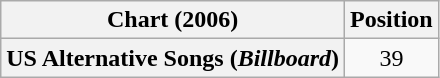<table class="wikitable sortable plainrowheaders" style="text-align:center">
<tr>
<th scope="col">Chart (2006)</th>
<th scope="col">Position</th>
</tr>
<tr>
<th scope="row">US Alternative Songs (<em>Billboard</em>)</th>
<td>39</td>
</tr>
</table>
